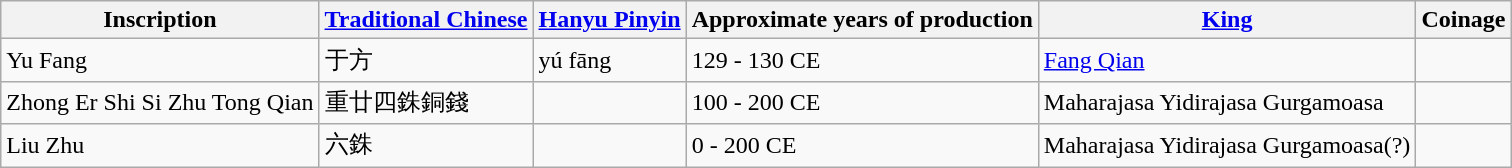<table class="wikitable">
<tr>
<th>Inscription</th>
<th><a href='#'>Traditional Chinese</a></th>
<th><a href='#'>Hanyu Pinyin</a></th>
<th>Approximate years of production</th>
<th><a href='#'>King</a></th>
<th>Coinage</th>
</tr>
<tr>
<td>Yu Fang</td>
<td>于方</td>
<td>yú fāng</td>
<td>129 - 130 CE</td>
<td><a href='#'>Fang Qian</a></td>
<td></td>
</tr>
<tr>
<td>Zhong Er Shi Si Zhu Tong Qian</td>
<td>重廿四銖銅錢</td>
<td></td>
<td>100 - 200 CE</td>
<td>Maharajasa Yidirajasa Gurgamoasa</td>
<td></td>
</tr>
<tr>
<td>Liu Zhu</td>
<td>六銖</td>
<td></td>
<td>0 - 200 CE</td>
<td>Maharajasa Yidirajasa Gurgamoasa(?)</td>
<td></td>
</tr>
</table>
